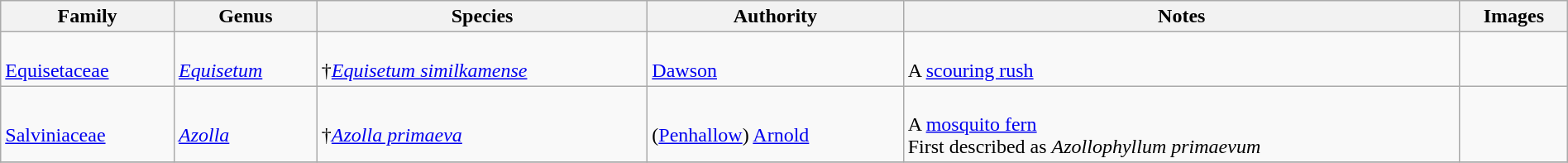<table class="wikitable sortable" align="center" width="100%">
<tr>
<th>Family</th>
<th>Genus</th>
<th>Species</th>
<th>Authority</th>
<th>Notes</th>
<th>Images</th>
</tr>
<tr>
<td><br><a href='#'>Equisetaceae</a></td>
<td><br><em><a href='#'>Equisetum</a></em></td>
<td><br>†<em><a href='#'>Equisetum similkamense</a></em></td>
<td><br><a href='#'>Dawson</a></td>
<td><br>A <a href='#'>scouring rush</a></td>
<td><br></td>
</tr>
<tr>
<td><br><a href='#'>Salviniaceae</a></td>
<td><br><em><a href='#'>Azolla</a></em></td>
<td><br>†<em><a href='#'>Azolla primaeva</a></em></td>
<td><br>(<a href='#'>Penhallow</a>) <a href='#'>Arnold</a></td>
<td><br>A <a href='#'>mosquito fern</a><br>First described as <em>Azollophyllum primaevum</em></td>
<td><br></td>
</tr>
<tr>
</tr>
</table>
